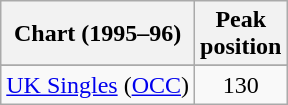<table class="wikitable">
<tr>
<th>Chart (1995–96)</th>
<th>Peak<br>position</th>
</tr>
<tr>
</tr>
<tr>
</tr>
<tr>
</tr>
<tr>
<td><a href='#'>UK Singles</a> (<a href='#'>OCC</a>)</td>
<td style="text-align:center">130</td>
</tr>
</table>
